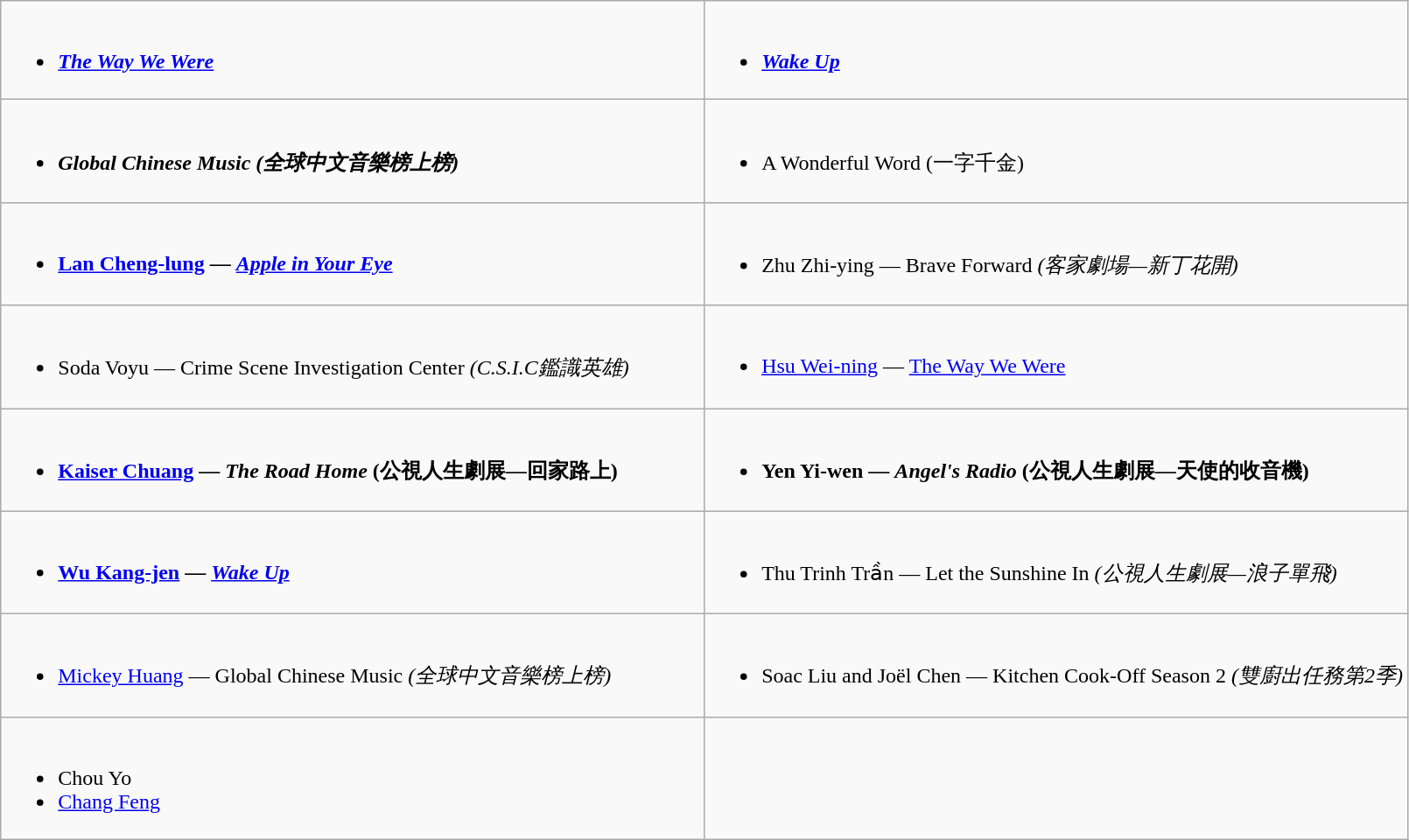<table class=wikitable>
<tr>
<td style="vertical-align:top;" width="50%"><br><ul><li><strong><em><a href='#'>The Way We Were</a></em></strong></li></ul></td>
<td style="vertical-align:top;" width="50%"><br><ul><li><strong><em><a href='#'>Wake Up</a></em></strong></li></ul></td>
</tr>
<tr>
<td style="vertical-align:top;" width="50%"><br><ul><li><strong><em>Global Chinese Music<em> (全球中文音樂榜上榜)<strong></li></ul></td>
<td style="vertical-align:top;" width="50%"><br><ul><li></em></strong>A Wonderful Word</em> (一字千金)</strong></li></ul></td>
</tr>
<tr>
<td style="vertical-align:top;" width="50%"><br><ul><li><strong><a href='#'>Lan Cheng-lung</a> — <em><a href='#'>Apple in Your Eye</a><strong><em></li></ul></td>
<td style="vertical-align:top;" width="50%"><br><ul><li></strong>Zhu Zhi-ying — </em>Brave Forward<em> (客家劇場—新丁花開)<strong></li></ul></td>
</tr>
<tr>
<td style="vertical-align:top;" width="50%"><br><ul><li></strong>Soda Voyu — </em>Crime Scene Investigation Center<em> (C.S.I.C鑑識英雄)<strong></li></ul></td>
<td style="vertical-align:top;" width="50%"><br><ul><li></strong><a href='#'>Hsu Wei-ning</a> — </em><a href='#'>The Way We Were</a></em></strong></li></ul></td>
</tr>
<tr>
<td style="vertical-align:top;" width="50%"><br><ul><li><strong><a href='#'>Kaiser Chuang</a> — <em>The Road Home</em> (公視人生劇展—回家路上)</strong></li></ul></td>
<td style="vertical-align:top;" width="50%"><br><ul><li><strong>Yen Yi-wen — <em>Angel's Radio</em> (公視人生劇展—天使的收音機)</strong></li></ul></td>
</tr>
<tr>
<td style="vertical-align:top;" width="50%"><br><ul><li><strong><a href='#'>Wu Kang-jen</a> — <em><a href='#'>Wake Up</a><strong><em></li></ul></td>
<td style="vertical-align:top;" width="50%"><br><ul><li></strong>Thu Trinh Trần — </em>Let the Sunshine In<em>  (公視人生劇展—浪子單飛)<strong></li></ul></td>
</tr>
<tr>
<td style="vertical-align:top;" width="50%"><br><ul><li></strong><a href='#'>Mickey Huang</a> — </em>Global Chinese Music<em> (全球中文音樂榜上榜)<strong></li></ul></td>
<td style="vertical-align:top;" width="50%"><br><ul><li></strong>Soac Liu and Joël Chen — </em>Kitchen Cook-Off Season 2<em> (雙廚出任務第2季)<strong></li></ul></td>
</tr>
<tr>
<td style="vertical-align:top;" width="50%"><br><ul><li></strong>Chou Yo<strong></li><li></strong><a href='#'>Chang Feng</a><strong></li></ul></td>
<td style="vertical-align:top;" width="50%"></td>
</tr>
</table>
